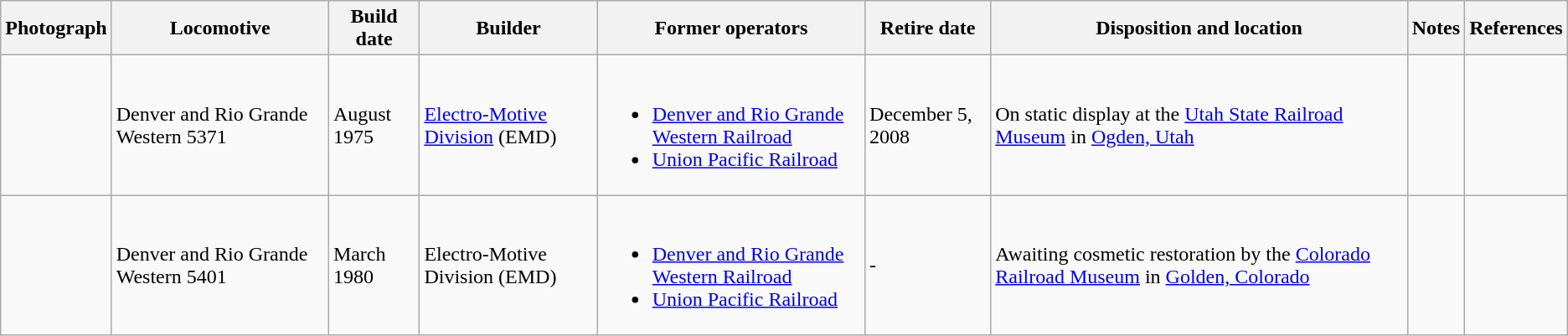<table class="wikitable">
<tr>
<th>Photograph</th>
<th>Locomotive</th>
<th>Build date</th>
<th>Builder</th>
<th>Former operators</th>
<th>Retire date</th>
<th>Disposition and location</th>
<th>Notes</th>
<th>References</th>
</tr>
<tr>
<td></td>
<td>Denver and Rio Grande Western 5371</td>
<td>August 1975</td>
<td><a href='#'>Electro-Motive Division</a> (EMD)</td>
<td><br><ul><li><a href='#'>Denver and Rio Grande Western Railroad</a></li><li><a href='#'>Union Pacific Railroad</a></li></ul></td>
<td>December 5, 2008</td>
<td>On static display at the <a href='#'>Utah State Railroad Museum</a> in <a href='#'>Ogden, Utah</a></td>
<td></td>
<td></td>
</tr>
<tr>
<td></td>
<td>Denver and Rio Grande Western 5401</td>
<td>March 1980</td>
<td>Electro-Motive Division (EMD)</td>
<td><br><ul><li><a href='#'>Denver and Rio Grande Western Railroad</a></li><li><a href='#'>Union Pacific Railroad</a></li></ul></td>
<td>-</td>
<td>Awaiting cosmetic restoration by the <a href='#'>Colorado Railroad Museum</a> in <a href='#'>Golden, Colorado</a></td>
<td></td>
<td></td>
</tr>
</table>
